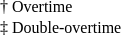<table cellspacing="0" style="width: 800px; background: ;">
<tr>
<td style="font-size: 8pt; padding: 4pt; line-height: 1.25em; color: black;">† Overtime<br>‡ Double-overtime</td>
</tr>
</table>
